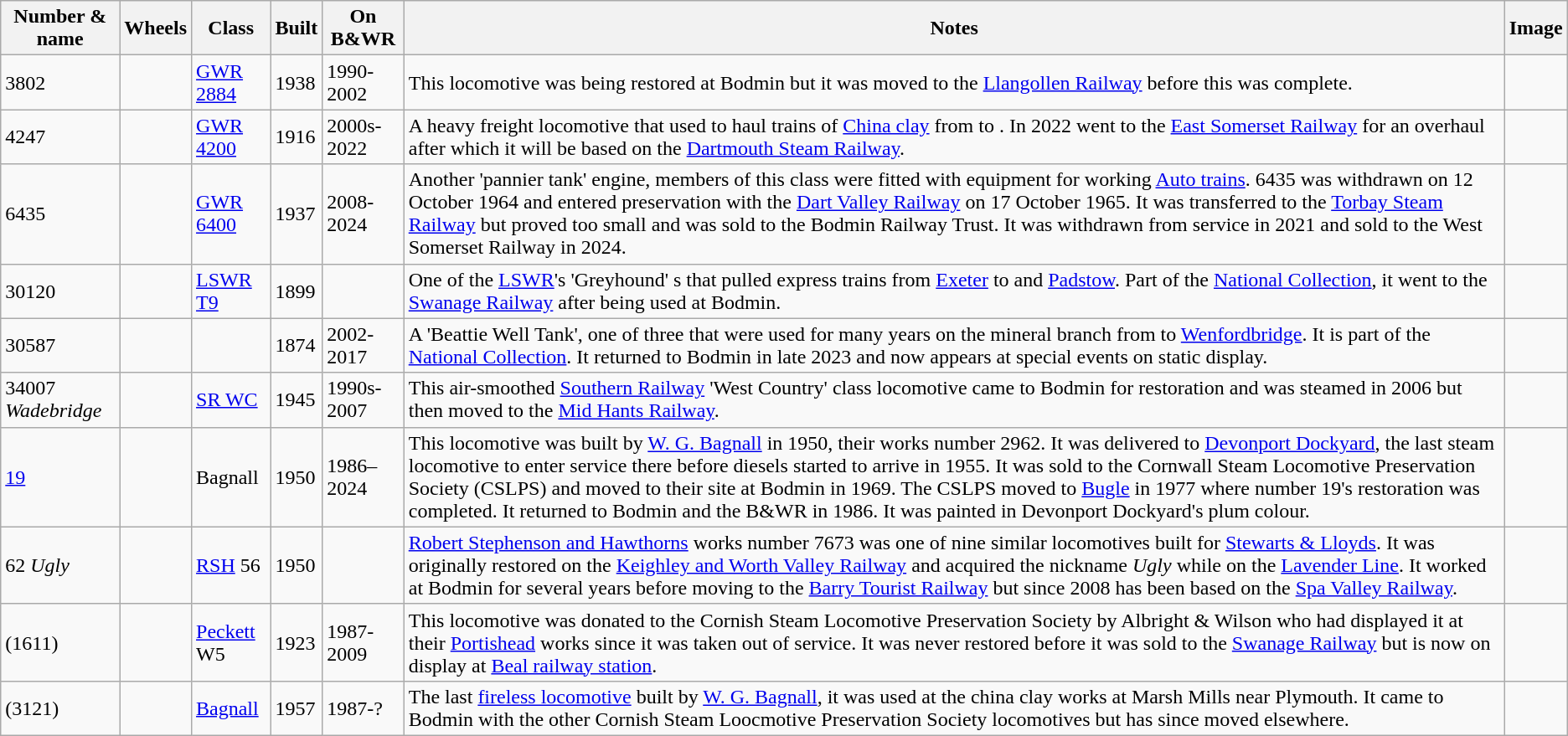<table class="wikitable sortable">
<tr>
<th>Number & name</th>
<th>Wheels</th>
<th>Class</th>
<th>Built</th>
<th>On B&WR</th>
<th class=unsortable>Notes</th>
<th class=unsortable>Image</th>
</tr>
<tr>
<td data-sort-value="03802">3802</td>
<td></td>
<td><a href='#'>GWR 2884</a></td>
<td>1938</td>
<td>1990-2002</td>
<td>This locomotive was being restored at Bodmin but it was moved to the <a href='#'>Llangollen Railway</a> before this was complete.</td>
<td></td>
</tr>
<tr>
<td data-sort-value="04247">4247</td>
<td></td>
<td><a href='#'>GWR 4200</a></td>
<td>1916</td>
<td>2000s-2022</td>
<td>A heavy freight locomotive that used to haul trains of <a href='#'>China clay</a> from  to . In 2022 went to the <a href='#'>East Somerset Railway</a> for an overhaul after which it will be based on the <a href='#'>Dartmouth Steam Railway</a>.</td>
<td></td>
</tr>
<tr>
<td data-sort-value="06435">6435</td>
<td></td>
<td><a href='#'>GWR 6400</a></td>
<td>1937</td>
<td>2008-2024</td>
<td>Another 'pannier tank' engine, members of this class were fitted with equipment for working <a href='#'>Auto trains</a>. 6435 was withdrawn on 12 October 1964 and entered preservation with the <a href='#'>Dart Valley Railway</a> on 17 October 1965. It was transferred to the <a href='#'>Torbay Steam Railway</a> but proved too small and was sold to the Bodmin Railway Trust. It was withdrawn from service in 2021  and sold to the West Somerset Railway in 2024. </td>
<td></td>
</tr>
<tr>
<td>30120</td>
<td></td>
<td><a href='#'>LSWR T9</a></td>
<td>1899</td>
<td></td>
<td>One of the <a href='#'>LSWR</a>'s 'Greyhound' s that pulled express trains from <a href='#'>Exeter</a> to  and <a href='#'>Padstow</a>. Part of the <a href='#'>National Collection</a>, it went to the <a href='#'>Swanage Railway</a> after being used at Bodmin.</td>
<td></td>
</tr>
<tr>
<td>30587</td>
<td></td>
<td></td>
<td>1874</td>
<td>2002-2017</td>
<td>A 'Beattie Well Tank', one of three that were used for many years on the mineral branch from  to <a href='#'>Wenfordbridge</a>. It is part of the <a href='#'>National Collection</a>. It returned to Bodmin in late 2023 and now appears at special events on static display.</td>
<td></td>
</tr>
<tr>
<td>34007 <em>Wadebridge</em></td>
<td></td>
<td><a href='#'>SR WC</a></td>
<td>1945</td>
<td>1990s-2007</td>
<td>This air-smoothed <a href='#'>Southern Railway</a> 'West Country' class locomotive came to Bodmin for restoration and was steamed in 2006 but then moved to the <a href='#'>Mid Hants Railway</a>.</td>
<td></td>
</tr>
<tr>
<td data-sort-value="00019"><a href='#'>19</a></td>
<td></td>
<td>Bagnall</td>
<td>1950</td>
<td>1986–2024</td>
<td>This locomotive was built by <a href='#'>W. G. Bagnall</a> in 1950, their works number 2962. It was delivered to <a href='#'>Devonport Dockyard</a>, the last steam locomotive to enter service there before diesels started to arrive in 1955. It was sold to the Cornwall Steam Locomotive Preservation Society (CSLPS) and moved to their site at Bodmin in 1969. The CSLPS moved to <a href='#'>Bugle</a> in 1977 where number 19's restoration was completed. It returned to Bodmin and the B&WR in 1986. It was painted in Devonport Dockyard's plum colour.</td>
<td></td>
</tr>
<tr>
<td data-sort-value="00062">62 <em>Ugly</em></td>
<td></td>
<td><a href='#'>RSH</a> 56</td>
<td>1950</td>
<td></td>
<td><a href='#'>Robert Stephenson and Hawthorns</a> works number 7673 was one of nine similar locomotives built for <a href='#'>Stewarts & Lloyds</a>. It was originally restored on the <a href='#'>Keighley and Worth Valley Railway</a> and acquired the nickname <em>Ugly</em> while on the <a href='#'>Lavender Line</a>. It worked at Bodmin for several years before moving to the <a href='#'>Barry Tourist Railway</a> but since 2008 has been based on the <a href='#'>Spa Valley Railway</a>.</td>
<td></td>
</tr>
<tr>
<td data-sort-value="01611">(1611)</td>
<td></td>
<td><a href='#'>Peckett</a> W5</td>
<td>1923</td>
<td>1987-2009</td>
<td>This locomotive was donated to the Cornish Steam Locomotive Preservation Society by Albright & Wilson who had displayed it at their <a href='#'>Portishead</a> works since it was taken out of service. It was never restored before it was sold to the <a href='#'>Swanage Railway</a> but is now on display at <a href='#'>Beal railway station</a>.</td>
<td></td>
</tr>
<tr>
<td data-sort-value="03121">(3121)</td>
<td></td>
<td><a href='#'>Bagnall</a></td>
<td>1957</td>
<td>1987-?</td>
<td>The last <a href='#'>fireless locomotive</a> built by <a href='#'>W. G. Bagnall</a>, it was used at the china clay works at Marsh Mills near Plymouth. It came to Bodmin with the other Cornish Steam Loocmotive Preservation Society locomotives but has since moved elsewhere.</td>
<td></td>
</tr>
</table>
